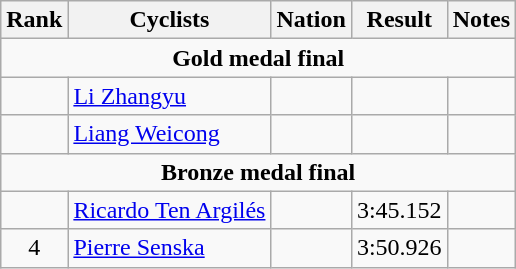<table class="wikitable" style="text-align:center;">
<tr>
<th>Rank</th>
<th>Cyclists</th>
<th>Nation</th>
<th>Result</th>
<th>Notes</th>
</tr>
<tr>
<td colspan=5><strong>Gold medal final</strong></td>
</tr>
<tr>
<td></td>
<td align=left><a href='#'>Li Zhangyu</a></td>
<td align=left></td>
<td></td>
<td></td>
</tr>
<tr>
<td></td>
<td align=left><a href='#'>Liang Weicong</a></td>
<td align=left></td>
<td></td>
<td></td>
</tr>
<tr>
<td colspan=5><strong>Bronze medal final</strong></td>
</tr>
<tr>
<td></td>
<td align=left><a href='#'>Ricardo Ten Argilés</a></td>
<td align=left></td>
<td>3:45.152</td>
<td></td>
</tr>
<tr>
<td>4</td>
<td align=left><a href='#'>Pierre  Senska</a></td>
<td align=left></td>
<td>3:50.926</td>
<td></td>
</tr>
</table>
